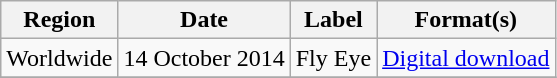<table class="wikitable plainrowheaders">
<tr>
<th scope="col">Region</th>
<th scope="col">Date</th>
<th scope="col">Label</th>
<th scope="col">Format(s)</th>
</tr>
<tr>
<td rowspan="1">Worldwide</td>
<td>14 October 2014</td>
<td rowspan="1">Fly Eye</td>
<td><a href='#'>Digital download</a></td>
</tr>
<tr>
</tr>
</table>
